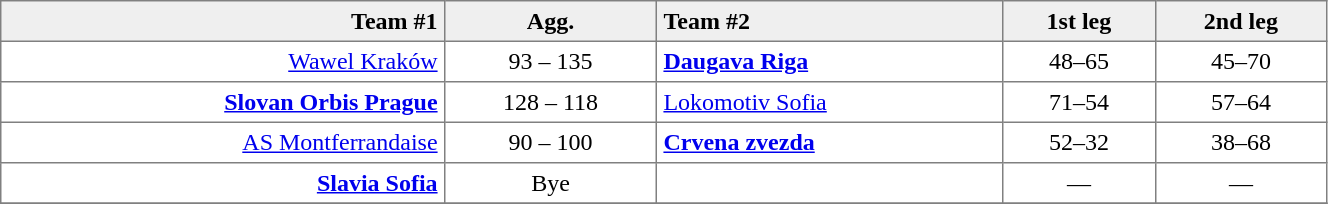<table border=1 cellspacing=0 cellpadding=4 style="border-collapse: collapse;" width=70%>
<tr bgcolor="efefef">
<th align=right>Team #1</th>
<th>Agg.</th>
<th align=left>Team #2</th>
<th>1st leg</th>
<th>2nd leg</th>
</tr>
<tr>
<td align=right><a href='#'>Wawel Kraków</a> </td>
<td align=center>93 – 135</td>
<td> <strong><a href='#'>Daugava Riga</a></strong></td>
<td align=center>48–65</td>
<td align=center>45–70</td>
</tr>
<tr>
<td align=right><strong><a href='#'>Slovan Orbis Prague</a></strong> </td>
<td align=center>128 – 118</td>
<td> <a href='#'>Lokomotiv Sofia</a></td>
<td align=center>71–54</td>
<td align=center>57–64</td>
</tr>
<tr>
<td align=right><a href='#'>AS Montferrandaise</a> </td>
<td align=center>90 – 100</td>
<td> <strong><a href='#'>Crvena zvezda</a></strong></td>
<td align=center>52–32</td>
<td align=center>38–68</td>
</tr>
<tr>
<td align=right><strong><a href='#'>Slavia Sofia</a></strong> </td>
<td align=center>Bye</td>
<td></td>
<td align=center>—</td>
<td align=center>—</td>
</tr>
<tr>
</tr>
</table>
